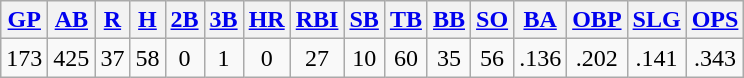<table class="wikitable">
<tr>
<th><a href='#'>GP</a></th>
<th><a href='#'>AB</a></th>
<th><a href='#'>R</a></th>
<th><a href='#'>H</a></th>
<th><a href='#'>2B</a></th>
<th><a href='#'>3B</a></th>
<th><a href='#'>HR</a></th>
<th><a href='#'>RBI</a></th>
<th><a href='#'>SB</a></th>
<th><a href='#'>TB</a></th>
<th><a href='#'>BB</a></th>
<th><a href='#'>SO</a></th>
<th><a href='#'>BA</a></th>
<th><a href='#'>OBP</a></th>
<th><a href='#'>SLG</a></th>
<th><a href='#'>OPS</a></th>
</tr>
<tr align = center>
<td>173</td>
<td>425</td>
<td>37</td>
<td>58</td>
<td>0</td>
<td>1</td>
<td>0</td>
<td>27</td>
<td>10</td>
<td>60</td>
<td>35</td>
<td>56</td>
<td>.136</td>
<td>.202</td>
<td>.141</td>
<td>.343</td>
</tr>
</table>
